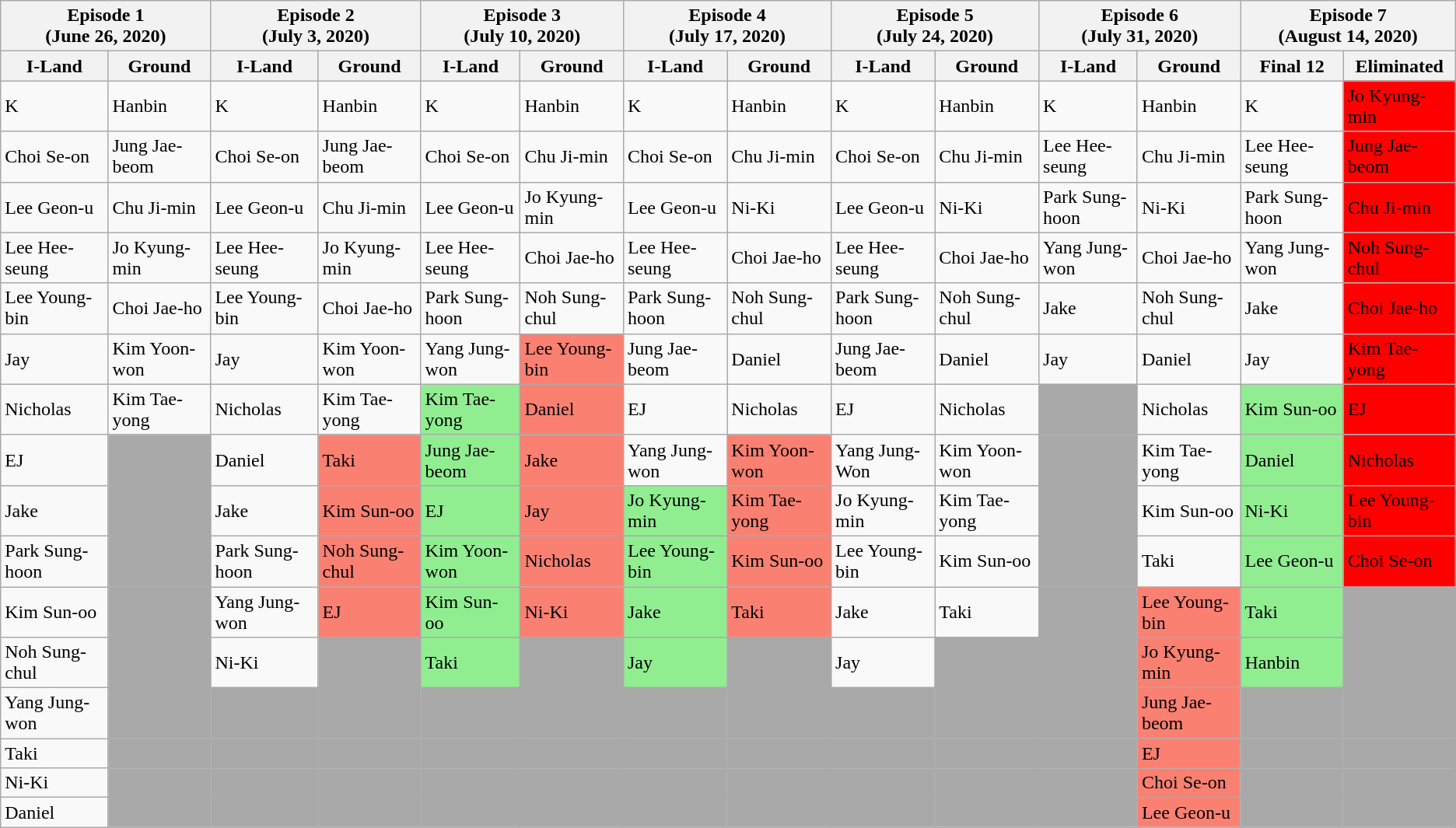<table class="wikitable">
<tr>
<th colspan="2">Episode 1<br>(June 26, 2020)</th>
<th colspan="2">Episode 2<br>(July 3, 2020)</th>
<th colspan="2">Episode 3<br>(July 10, 2020)</th>
<th colspan="2">Episode 4<br>(July 17, 2020)</th>
<th colspan="2">Episode 5<br>(July 24, 2020)</th>
<th colspan="2">Episode 6<br>(July 31, 2020)</th>
<th colspan="2">Episode 7<br>(August 14, 2020)</th>
</tr>
<tr>
<th>I-Land</th>
<th>Ground</th>
<th>I-Land</th>
<th>Ground</th>
<th>I-Land</th>
<th>Ground</th>
<th>I-Land</th>
<th>Ground</th>
<th>I-Land</th>
<th>Ground</th>
<th>I-Land</th>
<th>Ground</th>
<th>Final 12</th>
<th>Eliminated</th>
</tr>
<tr>
<td>K</td>
<td>Hanbin</td>
<td>K</td>
<td>Hanbin</td>
<td>K</td>
<td>Hanbin</td>
<td>K</td>
<td>Hanbin</td>
<td>K</td>
<td>Hanbin</td>
<td>K</td>
<td>Hanbin</td>
<td>K</td>
<td style="background:red;">Jo Kyung-min</td>
</tr>
<tr>
<td>Choi Se-on</td>
<td>Jung Jae-beom</td>
<td>Choi Se-on</td>
<td>Jung Jae-beom</td>
<td>Choi Se-on</td>
<td>Chu Ji-min</td>
<td>Choi Se-on</td>
<td>Chu Ji-min</td>
<td>Choi Se-on</td>
<td>Chu Ji-min</td>
<td>Lee Hee-seung</td>
<td>Chu Ji-min</td>
<td>Lee Hee-seung</td>
<td style="background:red;">Jung Jae-beom</td>
</tr>
<tr>
<td>Lee Geon-u</td>
<td>Chu Ji-min</td>
<td>Lee Geon-u</td>
<td>Chu Ji-min</td>
<td>Lee Geon-u</td>
<td>Jo Kyung-min</td>
<td>Lee Geon-u</td>
<td>Ni-Ki</td>
<td>Lee Geon-u</td>
<td>Ni-Ki</td>
<td>Park Sung-hoon</td>
<td>Ni-Ki</td>
<td>Park Sung-hoon</td>
<td style="background:red;">Chu Ji-min</td>
</tr>
<tr>
<td>Lee Hee-seung</td>
<td>Jo Kyung-min</td>
<td>Lee Hee-seung</td>
<td>Jo Kyung-min</td>
<td>Lee Hee-seung</td>
<td>Choi Jae-ho</td>
<td>Lee Hee-seung</td>
<td>Choi Jae-ho</td>
<td>Lee Hee-seung</td>
<td>Choi Jae-ho</td>
<td>Yang Jung-won</td>
<td>Choi Jae-ho</td>
<td>Yang Jung-won</td>
<td style="background:red;">Noh Sung-chul</td>
</tr>
<tr>
<td>Lee Young-bin</td>
<td>Choi Jae-ho</td>
<td>Lee Young-bin</td>
<td>Choi Jae-ho</td>
<td>Park Sung-hoon</td>
<td>Noh Sung-chul</td>
<td>Park Sung-hoon</td>
<td>Noh Sung-chul</td>
<td>Park Sung-hoon</td>
<td>Noh Sung-chul</td>
<td>Jake</td>
<td>Noh Sung-chul</td>
<td>Jake</td>
<td style="background:red;">Choi Jae-ho</td>
</tr>
<tr>
<td>Jay</td>
<td>Kim Yoon-won</td>
<td>Jay</td>
<td>Kim Yoon-won</td>
<td>Yang Jung-won</td>
<td style="background:salmon;">Lee Young-bin</td>
<td>Jung Jae-beom</td>
<td>Daniel</td>
<td>Jung Jae-beom</td>
<td>Daniel</td>
<td>Jay</td>
<td>Daniel</td>
<td>Jay</td>
<td style="background:red;">Kim Tae-yong</td>
</tr>
<tr>
<td>Nicholas</td>
<td>Kim Tae-yong</td>
<td>Nicholas</td>
<td>Kim Tae-yong</td>
<td style="background:#90EE90;”">Kim Tae-yong</td>
<td style="background:salmon;">Daniel</td>
<td>EJ</td>
<td>Nicholas</td>
<td>EJ</td>
<td>Nicholas</td>
<td style="background:darkgray;"></td>
<td>Nicholas</td>
<td style="background:#90EE90;”">Kim Sun-oo</td>
<td style="background:red;">EJ</td>
</tr>
<tr>
<td>EJ</td>
<td style="background:darkgray;"></td>
<td>Daniel</td>
<td style="background:salmon;">Taki</td>
<td style="background:#90EE90;”">Jung Jae-beom</td>
<td style="background:salmon;">Jake</td>
<td>Yang Jung-won</td>
<td style="background:salmon;">Kim Yoon-won</td>
<td>Yang Jung-Won</td>
<td>Kim Yoon-won</td>
<td style="background:darkgray;"></td>
<td>Kim Tae-yong</td>
<td style="background:#90EE90;”">Daniel</td>
<td style="background:red;">Nicholas</td>
</tr>
<tr>
<td>Jake</td>
<td style="background:darkgray;"></td>
<td>Jake</td>
<td style="background:salmon;">Kim Sun-oo</td>
<td style="background:#90EE90;”">EJ</td>
<td style="background:salmon;">Jay</td>
<td style="background:#90EE90;”">Jo Kyung-min</td>
<td style="background:salmon;">Kim Tae-yong</td>
<td>Jo Kyung-min</td>
<td>Kim Tae-yong</td>
<td style="background:darkgray;"></td>
<td>Kim Sun-oo</td>
<td style="background:#90EE90;”">Ni-Ki</td>
<td style="background:red;">Lee Young-bin</td>
</tr>
<tr>
<td>Park Sung-hoon</td>
<td style="background:darkgray;"></td>
<td>Park Sung-hoon</td>
<td style="background:salmon;">Noh Sung-chul</td>
<td style="background:#90EE90;”">Kim Yoon-won</td>
<td style="background:salmon;">Nicholas</td>
<td style="background:#90EE90;”">Lee Young-bin</td>
<td style="background:salmon;">Kim Sun-oo</td>
<td>Lee Young-bin</td>
<td>Kim Sun-oo</td>
<td style="background:darkgray;"></td>
<td>Taki</td>
<td style="background:#90EE90;”">Lee Geon-u</td>
<td style="background:red;">Choi Se-on</td>
</tr>
<tr>
<td>Kim Sun-oo</td>
<td style="background:darkgray;"></td>
<td>Yang Jung-won</td>
<td style="background:salmon;">EJ</td>
<td style="background:#90EE90;”">Kim Sun-oo</td>
<td style="background:salmon;">Ni-Ki</td>
<td style="background:#90EE90;”">Jake</td>
<td style="background:salmon;">Taki</td>
<td>Jake</td>
<td>Taki</td>
<td style="background:darkgray;"></td>
<td style="background:salmon;">Lee Young-bin</td>
<td style="background:#90EE90;”">Taki</td>
<td style="background:darkgray;"></td>
</tr>
<tr>
<td>Noh Sung-chul</td>
<td style="background:darkgray;"></td>
<td>Ni-Ki</td>
<td style="background:darkgray;"></td>
<td style="background:#90EE90;”">Taki</td>
<td style="background:darkgray;"></td>
<td style="background:#90EE90;”">Jay</td>
<td style="background:darkgray;"></td>
<td>Jay</td>
<td style="background:darkgray;"></td>
<td style="background:darkgray;"></td>
<td style="background:salmon;">Jo Kyung-min</td>
<td style="background:#90EE90;”">Hanbin</td>
<td style="background:darkgray;"></td>
</tr>
<tr>
<td>Yang Jung-won</td>
<td style="background:darkgray;"></td>
<td style="background:darkgray;"></td>
<td style="background:darkgray;"></td>
<td style="background:darkgray;"></td>
<td style="background:darkgray;"></td>
<td style="background:darkgray;"></td>
<td style="background:darkgray;"></td>
<td style="background:darkgray;"></td>
<td style="background:darkgray;"></td>
<td style="background:darkgray;"></td>
<td style="background:salmon;">Jung Jae-beom</td>
<td style="background:darkgray;"></td>
<td style="background:darkgray;"></td>
</tr>
<tr>
<td>Taki</td>
<td style="background:darkgray;"></td>
<td style="background:darkgray;"></td>
<td style="background:darkgray;"></td>
<td style="background:darkgray;"></td>
<td style="background:darkgray;"></td>
<td style="background:darkgray;"></td>
<td style="background:darkgray;"></td>
<td style="background:darkgray;"></td>
<td style="background:darkgray;"></td>
<td style="background:darkgray;"></td>
<td style="background:salmon;">EJ</td>
<td style="background:darkgray;"></td>
<td style="background:darkgray;"></td>
</tr>
<tr>
<td>Ni-Ki</td>
<td style="background:darkgray;"></td>
<td style="background:darkgray;"></td>
<td style="background:darkgray;"></td>
<td style="background:darkgray;"></td>
<td style="background:darkgray;"></td>
<td style="background:darkgray;"></td>
<td style="background:darkgray;"></td>
<td style="background:darkgray;"></td>
<td style="background:darkgray;"></td>
<td style="background:darkgray;"></td>
<td style="background:salmon;">Choi Se-on</td>
<td style="background:darkgray;"></td>
<td style="background:darkgray;"></td>
</tr>
<tr>
<td>Daniel</td>
<td style="background:darkgray;"></td>
<td style="background:darkgray;"></td>
<td style="background:darkgray;"></td>
<td style="background:darkgray;"></td>
<td style="background:darkgray;"></td>
<td style="background:darkgray;"></td>
<td style="background:darkgray;"></td>
<td style="background:darkgray;"></td>
<td style="background:darkgray;"></td>
<td style="background:darkgray;"></td>
<td style="background:salmon;">Lee Geon-u</td>
<td style="background:darkgray;"></td>
<td style="background:darkgray;"></td>
</tr>
</table>
